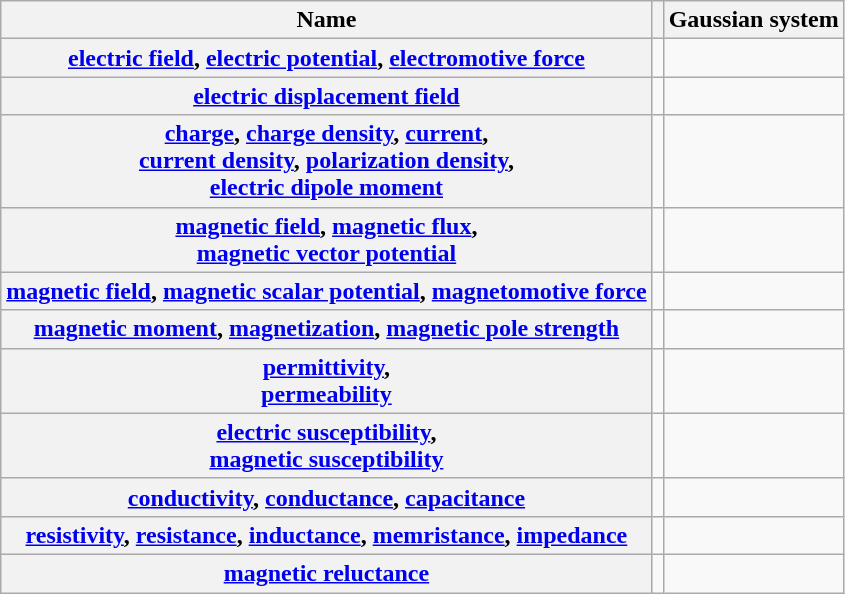<table class="wikitable plainrowheaders">
<tr>
<th scope="col">Name</th>
<th scope="col"></th>
<th scope="col">Gaussian system</th>
</tr>
<tr>
<th scope="row"><a href='#'>electric field</a>, <a href='#'>electric potential</a>, <a href='#'>electromotive force</a></th>
<td></td>
<td></td>
</tr>
<tr>
<th scope="row"><a href='#'>electric displacement field</a></th>
<td></td>
<td></td>
</tr>
<tr>
<th scope="row"><a href='#'>charge</a>, <a href='#'>charge density</a>, <a href='#'>current</a>,<br><a href='#'>current density</a>, <a href='#'>polarization density</a>,<br><a href='#'>electric dipole moment</a></th>
<td></td>
<td></td>
</tr>
<tr>
<th scope="row"><a href='#'>magnetic  field</a>, <a href='#'>magnetic flux</a>,<br><a href='#'>magnetic vector potential</a></th>
<td></td>
<td></td>
</tr>
<tr>
<th scope="row"><a href='#'>magnetic  field</a>, <a href='#'>magnetic scalar potential</a>, <a href='#'>magnetomotive force</a></th>
<td></td>
<td></td>
</tr>
<tr>
<th scope="row"><a href='#'>magnetic moment</a>, <a href='#'>magnetization</a>, <a href='#'>magnetic pole strength</a></th>
<td></td>
<td></td>
</tr>
<tr>
<th scope="row"><a href='#'>permittivity</a>,<br><a href='#'>permeability</a></th>
<td></td>
<td></td>
</tr>
<tr>
<th scope="row"><a href='#'>electric susceptibility</a>,<br><a href='#'>magnetic susceptibility</a></th>
<td></td>
<td></td>
</tr>
<tr>
<th scope="row"><a href='#'>conductivity</a>, <a href='#'>conductance</a>, <a href='#'>capacitance</a></th>
<td></td>
<td></td>
</tr>
<tr>
<th scope="row"><a href='#'>resistivity</a>, <a href='#'>resistance</a>, <a href='#'>inductance</a>, <a href='#'>memristance</a>, <a href='#'>impedance</a></th>
<td></td>
<td></td>
</tr>
<tr>
<th scope="row"><a href='#'>magnetic reluctance</a></th>
<td></td>
<td></td>
</tr>
</table>
